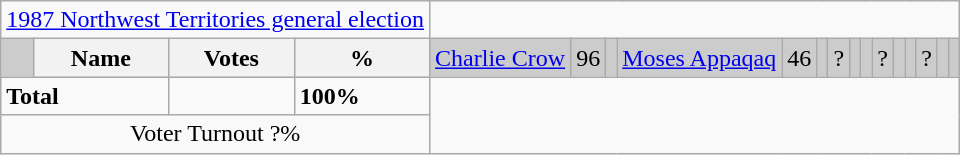<table class="wikitable">
<tr>
<td colspan=4><a href='#'>1987 Northwest Territories general election</a></td>
</tr>
<tr bgcolor="CCCCCC">
<td> </td>
<th><strong>Name </strong></th>
<th><strong>Votes</strong></th>
<th><strong>%</strong><br></th>
<td><a href='#'>Charlie Crow</a></td>
<td>96</td>
<td><br></td>
<td><a href='#'>Moses Appaqaq</a></td>
<td>46</td>
<td><br></td>
<td>?</td>
<td></td>
<td><br></td>
<td>?</td>
<td></td>
<td><br></td>
<td>?</td>
<td></td>
<td></td>
</tr>
<tr>
<td colspan=2><strong>Total</strong></td>
<td></td>
<td><strong>100%</strong></td>
</tr>
<tr>
<td colspan=4 align=center>Voter Turnout ?%</td>
</tr>
</table>
